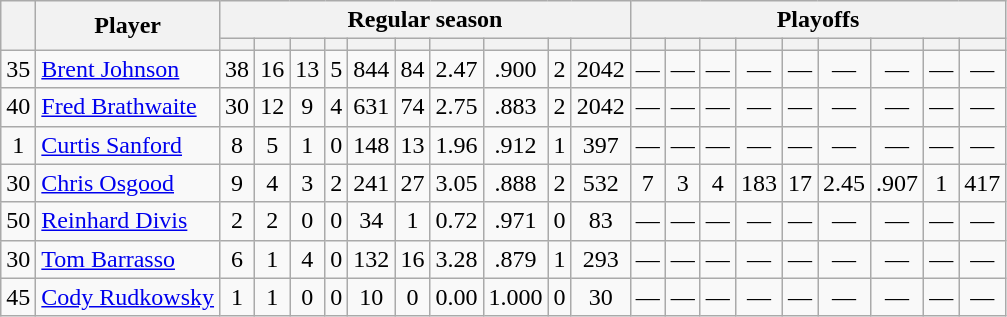<table class="wikitable plainrowheaders" style="text-align:center;">
<tr>
<th scope="col" rowspan="2"></th>
<th scope="col" rowspan="2">Player</th>
<th scope=colgroup colspan=10>Regular season</th>
<th scope=colgroup colspan=9>Playoffs</th>
</tr>
<tr>
<th scope="col"></th>
<th scope="col"></th>
<th scope="col"></th>
<th scope="col"></th>
<th scope="col"></th>
<th scope="col"></th>
<th scope="col"></th>
<th scope="col"></th>
<th scope="col"></th>
<th scope="col"></th>
<th scope="col"></th>
<th scope="col"></th>
<th scope="col"></th>
<th scope="col"></th>
<th scope="col"></th>
<th scope="col"></th>
<th scope="col"></th>
<th scope="col"></th>
<th scope="col"></th>
</tr>
<tr>
<td scope="row">35</td>
<td align="left"><a href='#'>Brent Johnson</a></td>
<td>38</td>
<td>16</td>
<td>13</td>
<td>5</td>
<td>844</td>
<td>84</td>
<td>2.47</td>
<td>.900</td>
<td>2</td>
<td>2042</td>
<td>—</td>
<td>—</td>
<td>—</td>
<td>—</td>
<td>—</td>
<td>—</td>
<td>—</td>
<td>—</td>
<td>—</td>
</tr>
<tr>
<td scope="row">40</td>
<td align="left"><a href='#'>Fred Brathwaite</a></td>
<td>30</td>
<td>12</td>
<td>9</td>
<td>4</td>
<td>631</td>
<td>74</td>
<td>2.75</td>
<td>.883</td>
<td>2</td>
<td>2042</td>
<td>—</td>
<td>—</td>
<td>—</td>
<td>—</td>
<td>—</td>
<td>—</td>
<td>—</td>
<td>—</td>
<td>—</td>
</tr>
<tr>
<td scope="row">1</td>
<td align="left"><a href='#'>Curtis Sanford</a></td>
<td>8</td>
<td>5</td>
<td>1</td>
<td>0</td>
<td>148</td>
<td>13</td>
<td>1.96</td>
<td>.912</td>
<td>1</td>
<td>397</td>
<td>—</td>
<td>—</td>
<td>—</td>
<td>—</td>
<td>—</td>
<td>—</td>
<td>—</td>
<td>—</td>
<td>—</td>
</tr>
<tr>
<td scope="row">30</td>
<td align="left"><a href='#'>Chris Osgood</a></td>
<td>9</td>
<td>4</td>
<td>3</td>
<td>2</td>
<td>241</td>
<td>27</td>
<td>3.05</td>
<td>.888</td>
<td>2</td>
<td>532</td>
<td>7</td>
<td>3</td>
<td>4</td>
<td>183</td>
<td>17</td>
<td>2.45</td>
<td>.907</td>
<td>1</td>
<td>417</td>
</tr>
<tr>
<td scope="row">50</td>
<td align="left"><a href='#'>Reinhard Divis</a></td>
<td>2</td>
<td>2</td>
<td>0</td>
<td>0</td>
<td>34</td>
<td>1</td>
<td>0.72</td>
<td>.971</td>
<td>0</td>
<td>83</td>
<td>—</td>
<td>—</td>
<td>—</td>
<td>—</td>
<td>—</td>
<td>—</td>
<td>—</td>
<td>—</td>
<td>—</td>
</tr>
<tr>
<td scope="row">30</td>
<td align="left"><a href='#'>Tom Barrasso</a></td>
<td>6</td>
<td>1</td>
<td>4</td>
<td>0</td>
<td>132</td>
<td>16</td>
<td>3.28</td>
<td>.879</td>
<td>1</td>
<td>293</td>
<td>—</td>
<td>—</td>
<td>—</td>
<td>—</td>
<td>—</td>
<td>—</td>
<td>—</td>
<td>—</td>
<td>—</td>
</tr>
<tr>
<td scope="row">45</td>
<td align="left"><a href='#'>Cody Rudkowsky</a></td>
<td>1</td>
<td>1</td>
<td>0</td>
<td>0</td>
<td>10</td>
<td>0</td>
<td>0.00</td>
<td>1.000</td>
<td>0</td>
<td>30</td>
<td>—</td>
<td>—</td>
<td>—</td>
<td>—</td>
<td>—</td>
<td>—</td>
<td>—</td>
<td>—</td>
<td>—</td>
</tr>
</table>
